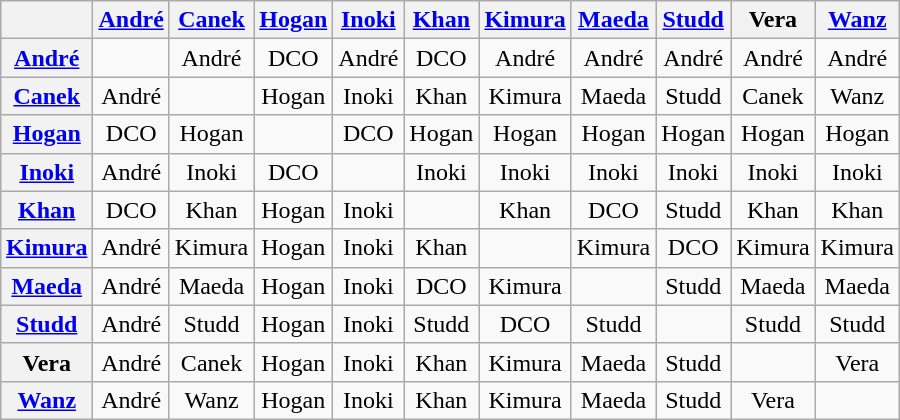<table class="wikitable" style="margin: 1em auto;">
<tr align="center">
<th></th>
<th><a href='#'>André</a></th>
<th><a href='#'>Canek</a></th>
<th><a href='#'>Hogan</a></th>
<th><a href='#'>Inoki</a></th>
<th><a href='#'>Khan</a></th>
<th><a href='#'>Kimura</a></th>
<th><a href='#'>Maeda</a></th>
<th><a href='#'>Studd</a></th>
<th>Vera</th>
<th><a href='#'>Wanz</a></th>
</tr>
<tr align="center">
<th><a href='#'>André</a></th>
<td></td>
<td>André</td>
<td>DCO</td>
<td>André</td>
<td>DCO</td>
<td>André</td>
<td>André</td>
<td>André</td>
<td>André</td>
<td>André</td>
</tr>
<tr align="center">
<th><a href='#'>Canek</a></th>
<td>André</td>
<td></td>
<td>Hogan</td>
<td>Inoki</td>
<td>Khan</td>
<td>Kimura</td>
<td>Maeda</td>
<td>Studd</td>
<td>Canek</td>
<td>Wanz</td>
</tr>
<tr align="center">
<th><a href='#'>Hogan</a></th>
<td>DCO</td>
<td>Hogan</td>
<td></td>
<td>DCO</td>
<td>Hogan</td>
<td>Hogan</td>
<td>Hogan</td>
<td>Hogan</td>
<td>Hogan</td>
<td>Hogan</td>
</tr>
<tr align="center">
<th><a href='#'>Inoki</a></th>
<td>André</td>
<td>Inoki</td>
<td>DCO</td>
<td></td>
<td>Inoki</td>
<td>Inoki</td>
<td>Inoki</td>
<td>Inoki</td>
<td>Inoki</td>
<td>Inoki</td>
</tr>
<tr align="center">
<th><a href='#'>Khan</a></th>
<td>DCO</td>
<td>Khan</td>
<td>Hogan</td>
<td>Inoki</td>
<td></td>
<td>Khan</td>
<td>DCO</td>
<td>Studd</td>
<td>Khan</td>
<td>Khan</td>
</tr>
<tr align="center">
<th><a href='#'>Kimura</a></th>
<td>André</td>
<td>Kimura</td>
<td>Hogan</td>
<td>Inoki</td>
<td>Khan</td>
<td></td>
<td>Kimura</td>
<td>DCO</td>
<td>Kimura</td>
<td>Kimura</td>
</tr>
<tr align="center">
<th><a href='#'>Maeda</a></th>
<td>André</td>
<td>Maeda</td>
<td>Hogan</td>
<td>Inoki</td>
<td>DCO</td>
<td>Kimura</td>
<td></td>
<td>Studd</td>
<td>Maeda</td>
<td>Maeda</td>
</tr>
<tr align="center">
<th><a href='#'>Studd</a></th>
<td>André</td>
<td>Studd</td>
<td>Hogan</td>
<td>Inoki</td>
<td>Studd</td>
<td>DCO</td>
<td>Studd</td>
<td></td>
<td>Studd</td>
<td>Studd</td>
</tr>
<tr align="center">
<th>Vera</th>
<td>André</td>
<td>Canek</td>
<td>Hogan</td>
<td>Inoki</td>
<td>Khan</td>
<td>Kimura</td>
<td>Maeda</td>
<td>Studd</td>
<td></td>
<td>Vera</td>
</tr>
<tr align="center">
<th><a href='#'>Wanz</a></th>
<td>André</td>
<td>Wanz</td>
<td>Hogan</td>
<td>Inoki</td>
<td>Khan</td>
<td>Kimura</td>
<td>Maeda</td>
<td>Studd</td>
<td>Vera</td>
<td></td>
</tr>
</table>
